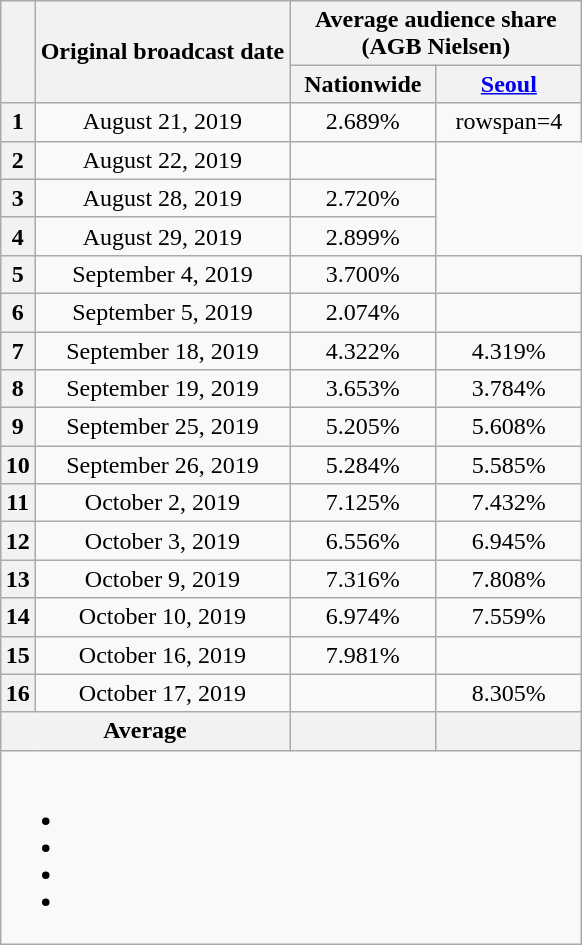<table class="wikitable" style="text-align:center; margin-left: auto; margin-right: auto; border: none;">
<tr>
</tr>
<tr>
<th rowspan="2"></th>
<th rowspan="2">Original broadcast date</th>
<th colspan="2">Average audience share<br>(AGB Nielsen)</th>
</tr>
<tr>
<th width="90">Nationwide</th>
<th width="90"><a href='#'>Seoul</a></th>
</tr>
<tr>
<th>1</th>
<td>August 21, 2019</td>
<td>2.689% </td>
<td>rowspan=4 </td>
</tr>
<tr>
<th>2</th>
<td>August 22, 2019</td>
<td> </td>
</tr>
<tr>
<th>3</th>
<td>August 28, 2019</td>
<td>2.720% </td>
</tr>
<tr>
<th>4</th>
<td>August 29, 2019</td>
<td>2.899% </td>
</tr>
<tr>
<th>5</th>
<td>September 4, 2019</td>
<td>3.700% </td>
<td> </td>
</tr>
<tr>
<th>6</th>
<td>September 5, 2019</td>
<td>2.074% </td>
<td></td>
</tr>
<tr>
<th>7</th>
<td>September 18, 2019</td>
<td>4.322% </td>
<td>4.319% </td>
</tr>
<tr>
<th>8</th>
<td>September 19, 2019</td>
<td>3.653% </td>
<td>3.784% </td>
</tr>
<tr>
<th>9</th>
<td>September 25, 2019</td>
<td>5.205% </td>
<td>5.608% </td>
</tr>
<tr>
<th>10</th>
<td>September 26, 2019</td>
<td>5.284% </td>
<td>5.585% </td>
</tr>
<tr>
<th>11</th>
<td>October 2, 2019</td>
<td>7.125% </td>
<td>7.432% </td>
</tr>
<tr>
<th>12</th>
<td>October 3, 2019</td>
<td>6.556% </td>
<td>6.945% </td>
</tr>
<tr>
<th>13</th>
<td>October 9, 2019</td>
<td>7.316% </td>
<td>7.808% </td>
</tr>
<tr>
<th>14</th>
<td>October 10, 2019</td>
<td>6.974% </td>
<td>7.559% </td>
</tr>
<tr>
<th>15</th>
<td>October 16, 2019</td>
<td>7.981% </td>
<td> </td>
</tr>
<tr>
<th>16</th>
<td>October 17, 2019</td>
<td> </td>
<td>8.305% </td>
</tr>
<tr>
<th colspan="2">Average</th>
<th></th>
<th></th>
</tr>
<tr>
<td colspan="6"><br><ul><li></li><li></li><li></li><li></li></ul></td>
</tr>
</table>
